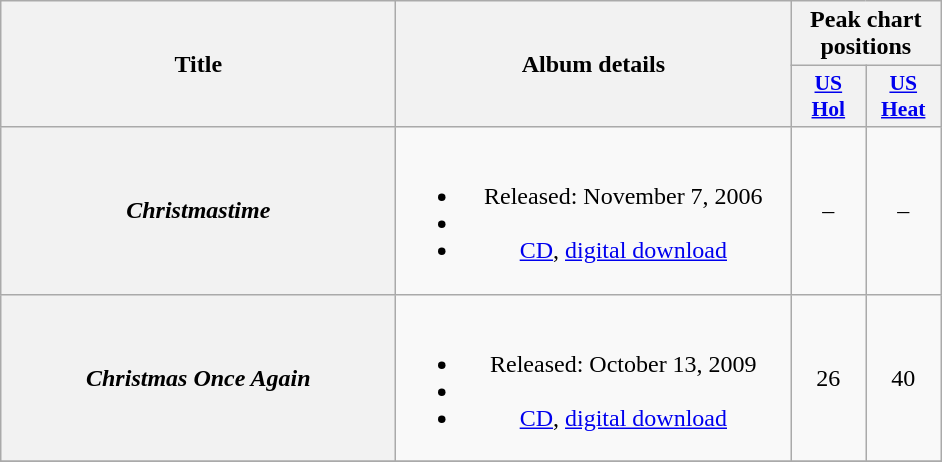<table class="wikitable plainrowheaders" style="text-align:center;">
<tr>
<th scope="col" rowspan="2" style="width:16em;">Title</th>
<th scope="col" rowspan="2" style="width:16em;">Album details</th>
<th scope="col" colspan="2">Peak chart positions</th>
</tr>
<tr>
<th style="width:3em; font-size:90%"><a href='#'>US<br>Hol</a></th>
<th style="width:3em; font-size:90%"><a href='#'>US<br>Heat</a></th>
</tr>
<tr>
<th scope="row"><em>Christmastime</em></th>
<td><br><ul><li>Released: November 7, 2006</li><li></li><li><a href='#'>CD</a>, <a href='#'>digital download</a></li></ul></td>
<td>–</td>
<td>–</td>
</tr>
<tr>
<th scope="row"><em>Christmas Once Again</em></th>
<td><br><ul><li>Released: October 13, 2009</li><li></li><li><a href='#'>CD</a>, <a href='#'>digital download</a></li></ul></td>
<td>26</td>
<td>40</td>
</tr>
<tr>
</tr>
</table>
